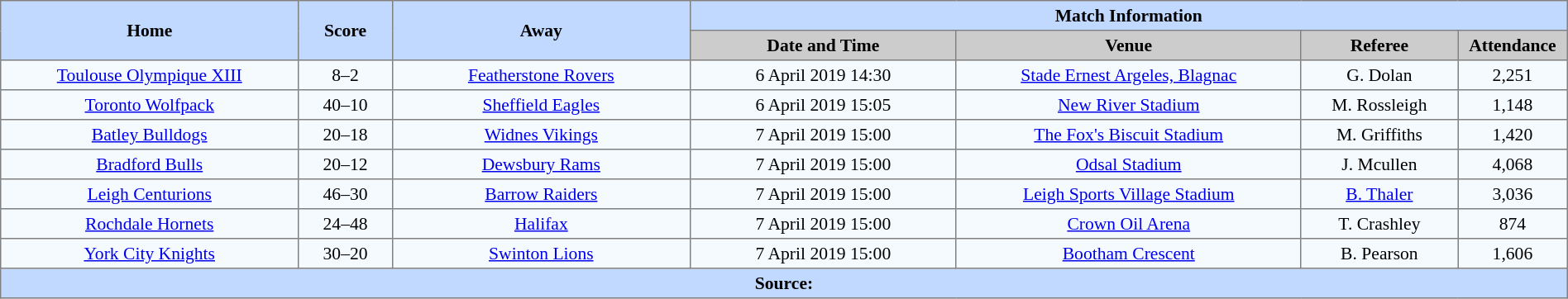<table border=1 style="border-collapse:collapse; font-size:90%; text-align:center;" cellpadding=3 cellspacing=0 width=100%>
<tr bgcolor="#c1d8ff">
<th rowspan="2" width="19%">Home</th>
<th rowspan="2" width="6%">Score</th>
<th rowspan="2" width="19%">Away</th>
<th colspan="4">Match Information</th>
</tr>
<tr bgcolor="#cccccc">
<th width="17%">Date and Time</th>
<th width="22%">Venue</th>
<th width="10%">Referee</th>
<th width="7%">Attendance</th>
</tr>
<tr bgcolor="#f5faff">
<td> <a href='#'>Toulouse Olympique XIII</a></td>
<td>8–2</td>
<td> <a href='#'>Featherstone Rovers</a></td>
<td>6 April 2019 14:30</td>
<td><a href='#'>Stade Ernest Argeles, Blagnac</a></td>
<td>G. Dolan</td>
<td>2,251</td>
</tr>
<tr bgcolor="#f5faff">
<td> <a href='#'>Toronto Wolfpack</a></td>
<td>40–10</td>
<td> <a href='#'>Sheffield Eagles</a></td>
<td>6 April 2019 15:05</td>
<td><a href='#'>New River Stadium</a></td>
<td>M. Rossleigh</td>
<td>1,148</td>
</tr>
<tr bgcolor="#f5faff">
<td> <a href='#'>Batley Bulldogs</a></td>
<td>20–18</td>
<td> <a href='#'>Widnes Vikings</a></td>
<td>7 April 2019 15:00</td>
<td><a href='#'>The Fox's Biscuit Stadium</a></td>
<td>M. Griffiths</td>
<td>1,420</td>
</tr>
<tr bgcolor="#f5faff">
<td> <a href='#'>Bradford Bulls</a></td>
<td>20–12</td>
<td> <a href='#'>Dewsbury Rams</a></td>
<td>7 April 2019 15:00</td>
<td><a href='#'>Odsal Stadium</a></td>
<td>J. Mcullen</td>
<td>4,068</td>
</tr>
<tr bgcolor="#f5faff">
<td> <a href='#'>Leigh Centurions</a></td>
<td>46–30</td>
<td> <a href='#'>Barrow Raiders</a></td>
<td>7 April 2019 15:00</td>
<td><a href='#'>Leigh Sports Village Stadium</a></td>
<td><a href='#'>B. Thaler</a></td>
<td>3,036</td>
</tr>
<tr bgcolor="#f5faff">
<td> <a href='#'>Rochdale Hornets</a></td>
<td>24–48</td>
<td> <a href='#'>Halifax</a></td>
<td>7 April 2019 15:00</td>
<td><a href='#'>Crown Oil Arena</a></td>
<td>T. Crashley</td>
<td>874</td>
</tr>
<tr bgcolor="#f5faff">
<td> <a href='#'>York City Knights</a></td>
<td>30–20</td>
<td> <a href='#'>Swinton Lions</a></td>
<td>7 April 2019 15:00</td>
<td><a href='#'>Bootham Crescent</a></td>
<td>B. Pearson</td>
<td>1,606</td>
</tr>
<tr bgcolor="#c1d8ff">
<th colspan="7">Source:</th>
</tr>
</table>
